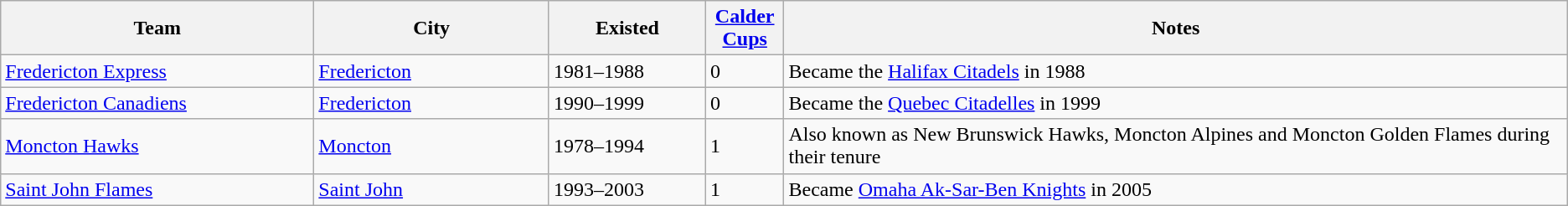<table class="wikitable">
<tr>
<th bgcolor="#DDDDFF" width="20%">Team</th>
<th bgcolor="#DDDDFF" width="15%">City</th>
<th bgcolor="#DDDDFF" width="10%">Existed</th>
<th bgcolor="#DDDDFF" width="5%"><a href='#'>Calder Cups</a></th>
<th bgcolor="#DDDDFF" width="50%">Notes</th>
</tr>
<tr>
<td><a href='#'>Fredericton Express</a></td>
<td><a href='#'>Fredericton</a></td>
<td>1981–1988</td>
<td>0</td>
<td>Became the <a href='#'>Halifax Citadels</a> in 1988</td>
</tr>
<tr>
<td><a href='#'>Fredericton Canadiens</a></td>
<td><a href='#'>Fredericton</a></td>
<td>1990–1999</td>
<td>0</td>
<td>Became the <a href='#'>Quebec Citadelles</a> in 1999</td>
</tr>
<tr>
<td><a href='#'>Moncton Hawks</a></td>
<td><a href='#'>Moncton</a></td>
<td>1978–1994</td>
<td>1</td>
<td>Also known as New Brunswick Hawks, Moncton Alpines and Moncton Golden Flames during their tenure</td>
</tr>
<tr>
<td><a href='#'>Saint John Flames</a></td>
<td><a href='#'>Saint John</a></td>
<td>1993–2003</td>
<td>1</td>
<td>Became <a href='#'>Omaha Ak-Sar-Ben Knights</a> in 2005</td>
</tr>
</table>
